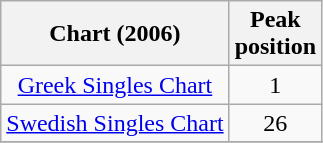<table class="wikitable sortable">
<tr>
<th align="left">Chart (2006)</th>
<th align="left">Peak<br>position</th>
</tr>
<tr>
<td align="center"><a href='#'>Greek Singles Chart</a></td>
<td align="center">1</td>
</tr>
<tr>
<td align="center"><a href='#'>Swedish Singles Chart</a></td>
<td align="center">26</td>
</tr>
<tr>
</tr>
</table>
